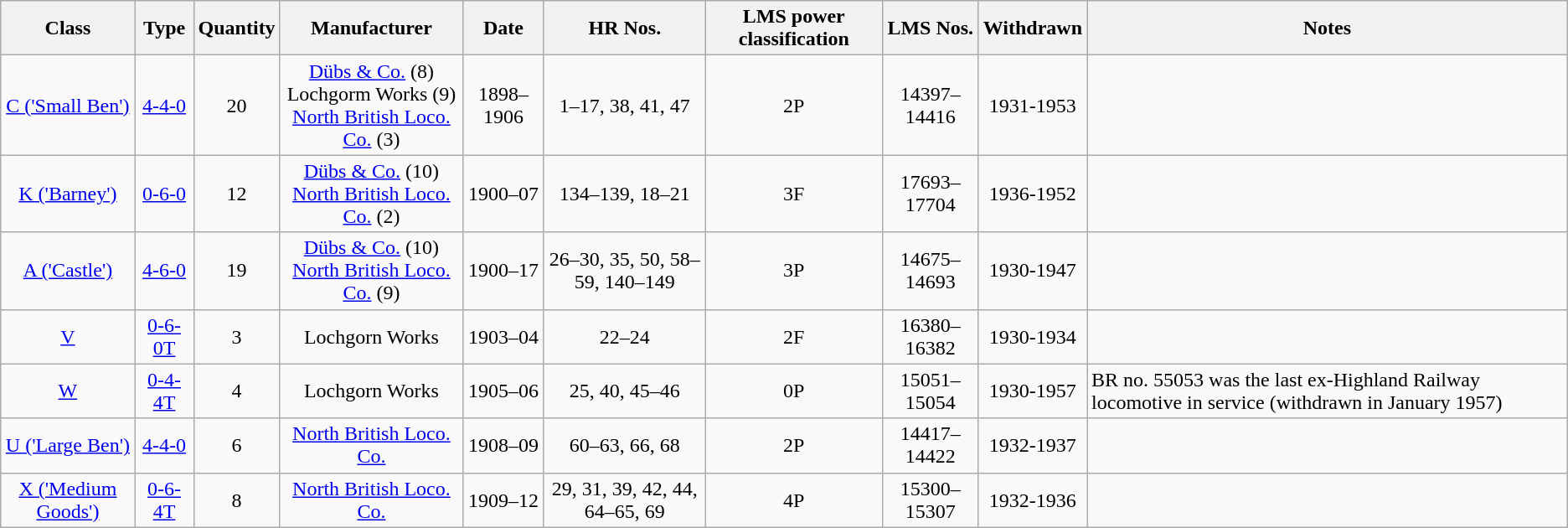<table class="wikitable" style=text-align:center>
<tr>
<th>Class</th>
<th>Type</th>
<th>Quantity</th>
<th>Manufacturer</th>
<th>Date</th>
<th>HR Nos.</th>
<th>LMS power classification</th>
<th>LMS Nos.</th>
<th>Withdrawn</th>
<th>Notes</th>
</tr>
<tr>
<td><a href='#'>C ('Small Ben')</a></td>
<td><a href='#'>4-4-0</a></td>
<td>20</td>
<td><a href='#'>Dübs & Co.</a> (8)<br>Lochgorm Works (9)<br><a href='#'>North British Loco. Co.</a> (3)</td>
<td>1898–1906</td>
<td>1–17, 38, 41, 47</td>
<td>2P</td>
<td>14397–14416</td>
<td>1931-1953</td>
<td align=left></td>
</tr>
<tr>
<td><a href='#'>K ('Barney')</a></td>
<td><a href='#'>0-6-0</a></td>
<td>12</td>
<td><a href='#'>Dübs & Co.</a> (10)<br><a href='#'>North British Loco. Co.</a> (2)</td>
<td>1900–07</td>
<td>134–139, 18–21</td>
<td>3F</td>
<td>17693–17704</td>
<td>1936-1952</td>
<td align=left></td>
</tr>
<tr>
<td><a href='#'>A ('Castle')</a></td>
<td><a href='#'>4-6-0</a></td>
<td>19</td>
<td><a href='#'>Dübs & Co.</a> (10)<br><a href='#'>North British Loco. Co.</a> (9)</td>
<td>1900–17</td>
<td>26–30, 35, 50, 58–59, 140–149</td>
<td>3P</td>
<td>14675–14693</td>
<td>1930-1947</td>
<td align=left></td>
</tr>
<tr>
<td><a href='#'>V</a></td>
<td><a href='#'>0-6-0T</a></td>
<td>3</td>
<td>Lochgorn Works</td>
<td>1903–04</td>
<td>22–24</td>
<td>2F</td>
<td>16380–16382</td>
<td>1930-1934</td>
<td align=left></td>
</tr>
<tr>
<td><a href='#'>W</a></td>
<td><a href='#'>0-4-4T</a></td>
<td>4</td>
<td>Lochgorn Works</td>
<td>1905–06</td>
<td>25, 40, 45–46</td>
<td>0P</td>
<td>15051–15054</td>
<td>1930-1957</td>
<td align=left>BR no. 55053 was the last ex-Highland Railway locomotive in service (withdrawn in January 1957)</td>
</tr>
<tr>
<td><a href='#'>U ('Large Ben')</a></td>
<td><a href='#'>4-4-0</a></td>
<td>6</td>
<td><a href='#'>North British Loco. Co.</a></td>
<td>1908–09</td>
<td>60–63, 66, 68</td>
<td>2P</td>
<td>14417–14422</td>
<td>1932-1937</td>
<td align=left></td>
</tr>
<tr>
<td><a href='#'>X ('Medium Goods')</a></td>
<td><a href='#'>0-6-4T</a></td>
<td>8</td>
<td><a href='#'>North British Loco. Co.</a></td>
<td>1909–12</td>
<td>29, 31, 39, 42, 44, 64–65, 69</td>
<td>4P</td>
<td>15300–15307</td>
<td>1932-1936</td>
<td align=left></td>
</tr>
</table>
